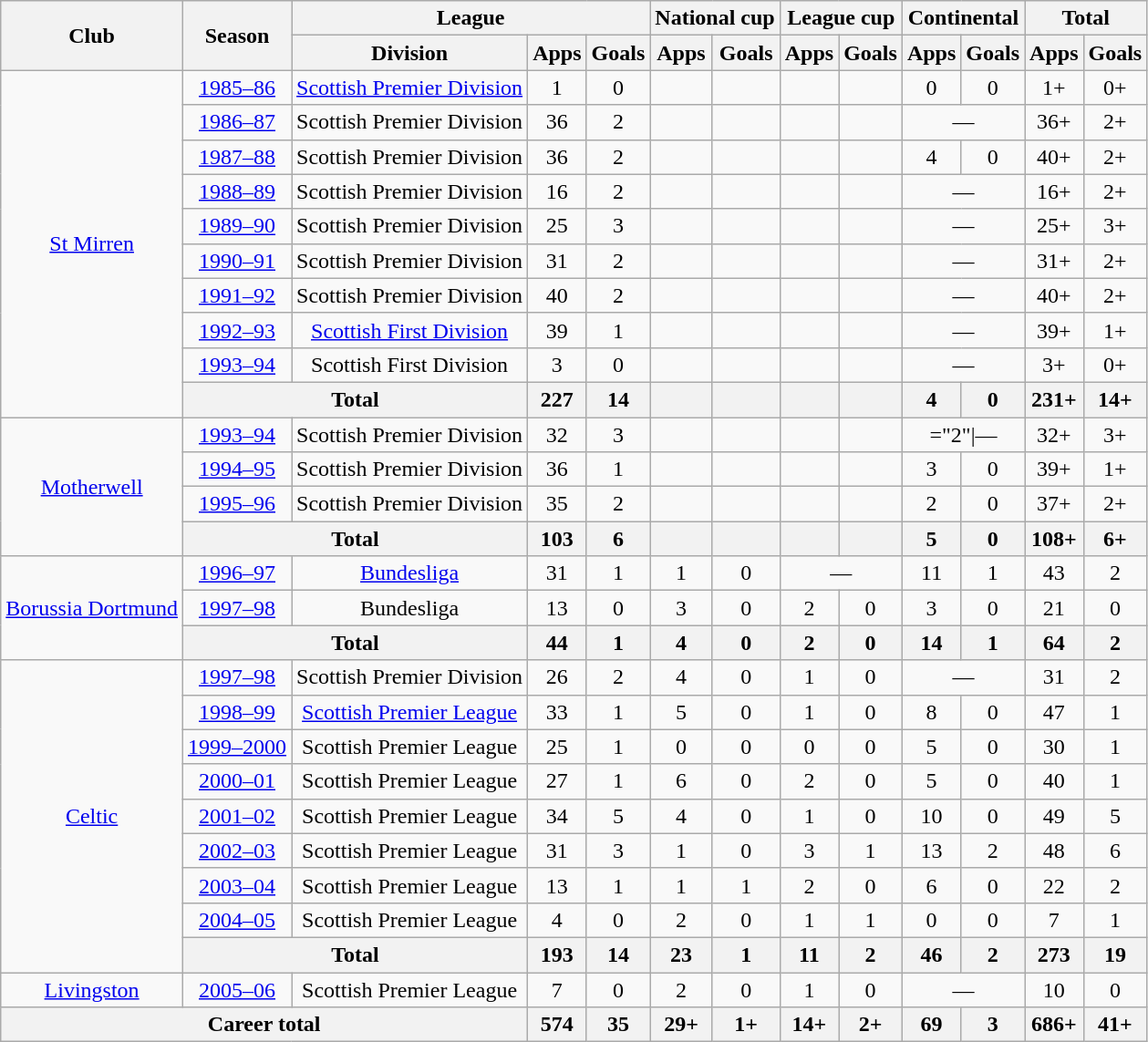<table class="wikitable" style="text-align: center;">
<tr>
<th rowspan="2">Club</th>
<th rowspan="2">Season</th>
<th colspan="3">League</th>
<th colspan="2">National cup</th>
<th colspan="2">League cup</th>
<th colspan="2">Continental</th>
<th colspan="2">Total</th>
</tr>
<tr>
<th>Division</th>
<th>Apps</th>
<th>Goals</th>
<th>Apps</th>
<th>Goals</th>
<th>Apps</th>
<th>Goals</th>
<th>Apps</th>
<th>Goals</th>
<th>Apps</th>
<th>Goals</th>
</tr>
<tr>
<td rowspan="10"><a href='#'>St Mirren</a></td>
<td><a href='#'>1985–86</a></td>
<td><a href='#'>Scottish Premier Division</a></td>
<td>1</td>
<td>0</td>
<td></td>
<td></td>
<td></td>
<td></td>
<td>0</td>
<td>0</td>
<td>1+</td>
<td>0+</td>
</tr>
<tr>
<td><a href='#'>1986–87</a></td>
<td>Scottish Premier Division</td>
<td>36</td>
<td>2</td>
<td></td>
<td></td>
<td></td>
<td></td>
<td colspan="2">—</td>
<td>36+</td>
<td>2+</td>
</tr>
<tr>
<td><a href='#'>1987–88</a></td>
<td>Scottish Premier Division</td>
<td>36</td>
<td>2</td>
<td></td>
<td></td>
<td></td>
<td></td>
<td>4</td>
<td>0</td>
<td>40+</td>
<td>2+</td>
</tr>
<tr>
<td><a href='#'>1988–89</a></td>
<td>Scottish Premier Division</td>
<td>16</td>
<td>2</td>
<td></td>
<td></td>
<td></td>
<td></td>
<td colspan="2">—</td>
<td>16+</td>
<td>2+</td>
</tr>
<tr>
<td><a href='#'>1989–90</a></td>
<td>Scottish Premier Division</td>
<td>25</td>
<td>3</td>
<td></td>
<td></td>
<td></td>
<td></td>
<td colspan="2">—</td>
<td>25+</td>
<td>3+</td>
</tr>
<tr>
<td><a href='#'>1990–91</a></td>
<td>Scottish Premier Division</td>
<td>31</td>
<td>2</td>
<td></td>
<td></td>
<td></td>
<td></td>
<td colspan="2">—</td>
<td>31+</td>
<td>2+</td>
</tr>
<tr>
<td><a href='#'>1991–92</a></td>
<td>Scottish Premier Division</td>
<td>40</td>
<td>2</td>
<td></td>
<td></td>
<td></td>
<td></td>
<td colspan="2">—</td>
<td>40+</td>
<td>2+</td>
</tr>
<tr>
<td><a href='#'>1992–93</a></td>
<td><a href='#'>Scottish First Division</a></td>
<td>39</td>
<td>1</td>
<td></td>
<td></td>
<td></td>
<td></td>
<td colspan="2">—</td>
<td>39+</td>
<td>1+</td>
</tr>
<tr>
<td><a href='#'>1993–94</a></td>
<td>Scottish First Division</td>
<td>3</td>
<td>0</td>
<td></td>
<td></td>
<td></td>
<td></td>
<td colspan="2">—</td>
<td>3+</td>
<td>0+</td>
</tr>
<tr>
<th colspan="2">Total</th>
<th>227</th>
<th>14</th>
<th></th>
<th></th>
<th></th>
<th></th>
<th>4</th>
<th>0</th>
<th>231+</th>
<th>14+</th>
</tr>
<tr>
<td rowspan="4"><a href='#'>Motherwell</a></td>
<td><a href='#'>1993–94</a></td>
<td>Scottish Premier Division</td>
<td>32</td>
<td>3</td>
<td></td>
<td></td>
<td></td>
<td></td>
<td colspan="2">="2"|—</td>
<td>32+</td>
<td>3+</td>
</tr>
<tr>
<td><a href='#'>1994–95</a></td>
<td>Scottish Premier Division</td>
<td>36</td>
<td>1</td>
<td></td>
<td></td>
<td></td>
<td></td>
<td>3</td>
<td>0</td>
<td>39+</td>
<td>1+</td>
</tr>
<tr>
<td><a href='#'>1995–96</a></td>
<td>Scottish Premier Division</td>
<td>35</td>
<td>2</td>
<td></td>
<td></td>
<td></td>
<td></td>
<td>2</td>
<td>0</td>
<td>37+</td>
<td>2+</td>
</tr>
<tr>
<th colspan="2">Total</th>
<th>103</th>
<th>6</th>
<th></th>
<th></th>
<th></th>
<th></th>
<th>5</th>
<th>0</th>
<th>108+</th>
<th>6+</th>
</tr>
<tr>
<td rowspan="3"><a href='#'>Borussia Dortmund</a></td>
<td><a href='#'>1996–97</a></td>
<td><a href='#'>Bundesliga</a></td>
<td>31</td>
<td>1</td>
<td>1</td>
<td>0</td>
<td colspan="2">—</td>
<td>11</td>
<td>1</td>
<td>43</td>
<td>2</td>
</tr>
<tr>
<td><a href='#'>1997–98</a></td>
<td>Bundesliga</td>
<td>13</td>
<td>0</td>
<td>3</td>
<td>0</td>
<td>2</td>
<td>0</td>
<td>3</td>
<td>0</td>
<td>21</td>
<td>0</td>
</tr>
<tr>
<th colspan="2">Total</th>
<th>44</th>
<th>1</th>
<th>4</th>
<th>0</th>
<th>2</th>
<th>0</th>
<th>14</th>
<th>1</th>
<th>64</th>
<th>2</th>
</tr>
<tr>
<td rowspan="9"><a href='#'>Celtic</a></td>
<td><a href='#'>1997–98</a></td>
<td>Scottish Premier Division</td>
<td>26</td>
<td>2</td>
<td>4</td>
<td>0</td>
<td>1</td>
<td>0</td>
<td colspan="2">—</td>
<td>31</td>
<td>2</td>
</tr>
<tr>
<td><a href='#'>1998–99</a></td>
<td><a href='#'>Scottish Premier League</a></td>
<td>33</td>
<td>1</td>
<td>5</td>
<td>0</td>
<td>1</td>
<td>0</td>
<td>8</td>
<td>0</td>
<td>47</td>
<td>1</td>
</tr>
<tr>
<td><a href='#'>1999–2000</a></td>
<td>Scottish Premier League</td>
<td>25</td>
<td>1</td>
<td>0</td>
<td>0</td>
<td>0</td>
<td>0</td>
<td>5</td>
<td>0</td>
<td>30</td>
<td>1</td>
</tr>
<tr>
<td><a href='#'>2000–01</a></td>
<td>Scottish Premier League</td>
<td>27</td>
<td>1</td>
<td>6</td>
<td>0</td>
<td>2</td>
<td>0</td>
<td>5</td>
<td>0</td>
<td>40</td>
<td>1</td>
</tr>
<tr>
<td><a href='#'>2001–02</a></td>
<td>Scottish Premier League</td>
<td>34</td>
<td>5</td>
<td>4</td>
<td>0</td>
<td>1</td>
<td>0</td>
<td>10</td>
<td>0</td>
<td>49</td>
<td>5</td>
</tr>
<tr>
<td><a href='#'>2002–03</a></td>
<td>Scottish Premier League</td>
<td>31</td>
<td>3</td>
<td>1</td>
<td>0</td>
<td>3</td>
<td>1</td>
<td>13</td>
<td>2</td>
<td>48</td>
<td>6</td>
</tr>
<tr>
<td><a href='#'>2003–04</a></td>
<td>Scottish Premier League</td>
<td>13</td>
<td>1</td>
<td>1</td>
<td>1</td>
<td>2</td>
<td>0</td>
<td>6</td>
<td>0</td>
<td>22</td>
<td>2</td>
</tr>
<tr>
<td><a href='#'>2004–05</a></td>
<td>Scottish Premier League</td>
<td>4</td>
<td>0</td>
<td>2</td>
<td>0</td>
<td>1</td>
<td>1</td>
<td>0</td>
<td>0</td>
<td>7</td>
<td>1</td>
</tr>
<tr>
<th colspan="2">Total</th>
<th>193</th>
<th>14</th>
<th>23</th>
<th>1</th>
<th>11</th>
<th>2</th>
<th>46</th>
<th>2</th>
<th>273</th>
<th>19</th>
</tr>
<tr>
<td><a href='#'>Livingston</a></td>
<td><a href='#'>2005–06</a></td>
<td>Scottish Premier League</td>
<td>7</td>
<td>0</td>
<td>2</td>
<td>0</td>
<td>1</td>
<td>0</td>
<td colspan="2">—</td>
<td>10</td>
<td>0</td>
</tr>
<tr>
<th colspan="3">Career total</th>
<th>574</th>
<th>35</th>
<th>29+</th>
<th>1+</th>
<th>14+</th>
<th>2+</th>
<th>69</th>
<th>3</th>
<th>686+</th>
<th>41+</th>
</tr>
</table>
